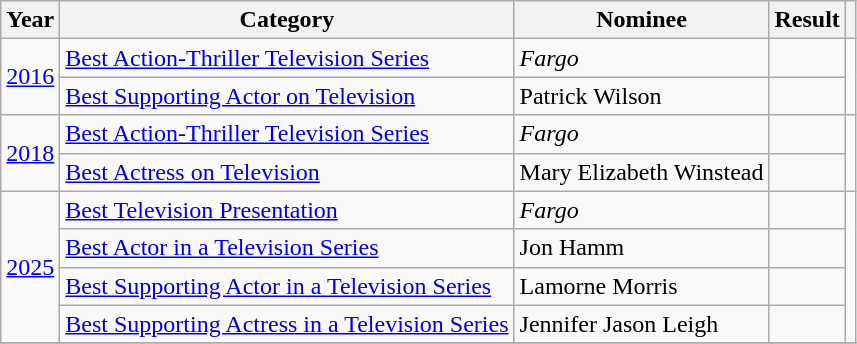<table class="wikitable sortable">
<tr>
<th scope="col">Year</th>
<th scope="col">Category</th>
<th scope="col">Nominee</th>
<th scope="col">Result</th>
<th scope="col" class="unsortable"></th>
</tr>
<tr>
<td rowspan="2"><a href='#'>2016</a></td>
<td scope="row"><a href='#'>Best Action-Thriller Television Series</a></td>
<td><em>Fargo</em></td>
<td></td>
<td rowspan="2" style="text-align: center;"></td>
</tr>
<tr>
<td scope="row"><a href='#'>Best Supporting Actor on Television</a></td>
<td>Patrick Wilson</td>
<td></td>
</tr>
<tr>
<td rowspan="2"><a href='#'>2018</a></td>
<td scope="row"><a href='#'>Best Action-Thriller Television Series</a></td>
<td><em>Fargo</em></td>
<td></td>
<td rowspan="2" style="text-align: center;"></td>
</tr>
<tr>
<td scope="row"><a href='#'>Best Actress on Television</a></td>
<td>Mary Elizabeth Winstead</td>
<td></td>
</tr>
<tr>
<td rowspan="4"><a href='#'>2025</a></td>
<td><a href='#'>Best Television Presentation</a></td>
<td><em>Fargo</em></td>
<td></td>
<td rowspan="4" style="text-align: center;"></td>
</tr>
<tr>
<td><a href='#'>Best Actor in a Television Series</a></td>
<td>Jon Hamm</td>
<td></td>
</tr>
<tr>
<td><a href='#'>Best Supporting Actor in a Television Series</a></td>
<td>Lamorne Morris</td>
<td></td>
</tr>
<tr>
<td><a href='#'>Best Supporting Actress in a Television Series</a></td>
<td>Jennifer Jason Leigh</td>
<td></td>
</tr>
<tr>
</tr>
</table>
